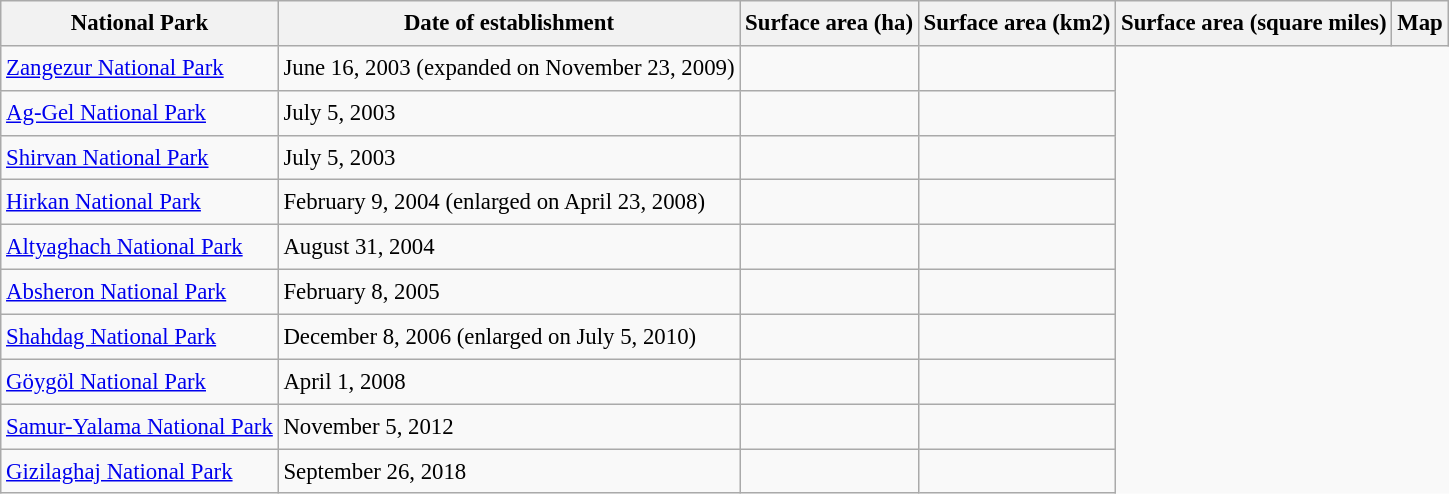<table class="wikitable sortable" style="font-size:95%;border:0px;text-align:left;line-height:150%;">
<tr>
<th>National Park</th>
<th>Date of establishment</th>
<th>Surface area (ha)</th>
<th>Surface area (km2)</th>
<th>Surface area (square miles)</th>
<th class="unsortable">Map</th>
</tr>
<tr>
<td><a href='#'>Zangezur National Park</a></td>
<td>June 16, 2003 (expanded on November 23, 2009)</td>
<td></td>
<td align="center" style="padding:0"></td>
</tr>
<tr>
<td><a href='#'>Ag-Gel National Park</a></td>
<td>July 5, 2003</td>
<td></td>
<td align="center" style="padding:0"></td>
</tr>
<tr>
<td><a href='#'>Shirvan National Park</a></td>
<td>July 5, 2003</td>
<td></td>
<td align="center" style="padding:0"></td>
</tr>
<tr>
<td><a href='#'>Hirkan National Park</a></td>
<td>February 9, 2004 (enlarged on April 23, 2008)</td>
<td></td>
<td align="center" style="padding:0"></td>
</tr>
<tr>
<td><a href='#'>Altyaghach National Park</a></td>
<td>August 31, 2004</td>
<td></td>
<td align="center" style="padding:0"></td>
</tr>
<tr>
<td><a href='#'>Absheron National Park</a></td>
<td>February 8, 2005</td>
<td></td>
<td align="center" style="padding:0"></td>
</tr>
<tr>
<td><a href='#'>Shahdag National Park</a></td>
<td>December 8, 2006 (enlarged on July 5, 2010)</td>
<td></td>
<td align="center" style="padding:0"></td>
</tr>
<tr>
<td><a href='#'>Göygöl National Park</a></td>
<td>April 1, 2008</td>
<td></td>
<td align="center" style="padding:0"></td>
</tr>
<tr>
<td><a href='#'>Samur-Yalama National Park</a></td>
<td>November 5, 2012</td>
<td></td>
<td align="center" style="padding:0"></td>
</tr>
<tr>
<td><a href='#'>Gizilaghaj National Park</a></td>
<td>September 26, 2018</td>
<td></td>
<td align="center" style="padding:0"></td>
</tr>
</table>
